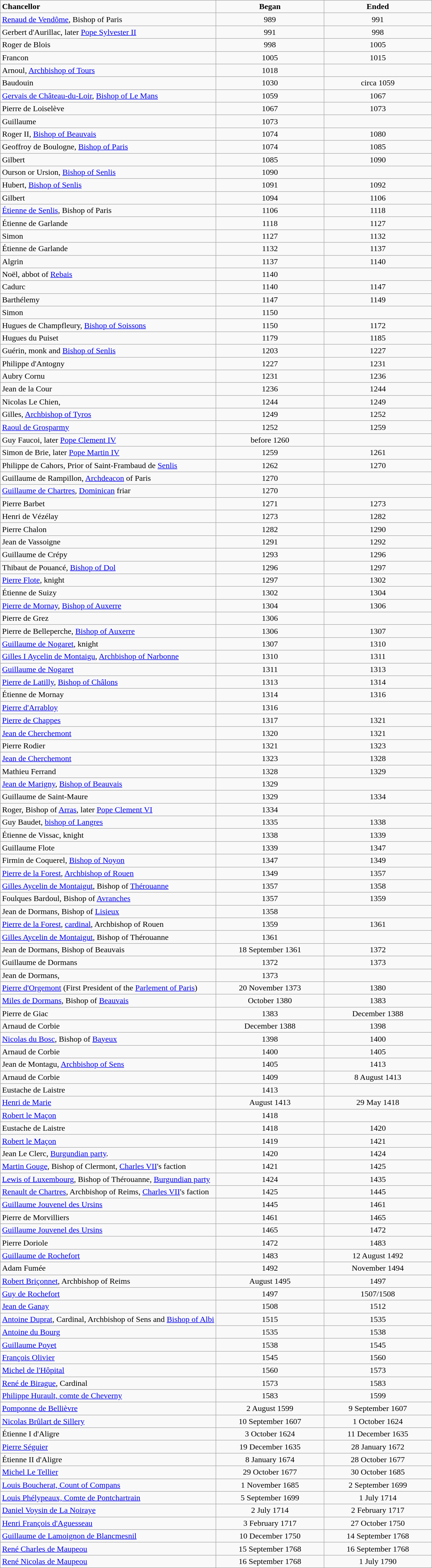<table class="wikitable" border="2" align="center">
<tr>
<td width="50%" align="left"><strong>Chancellor</strong></td>
<td width="25%" align="center"><strong>Began</strong></td>
<td width="25%" align="center"><strong>Ended</strong></td>
</tr>
<tr>
<td width="50%" align="left"><a href='#'>Renaud de Vendôme</a>, Bishop of Paris</td>
<td width="25%" align="center">989</td>
<td width="25%" align="center">991</td>
</tr>
<tr>
<td width="50%" align="left">Gerbert d'Aurillac, later <a href='#'>Pope Sylvester II</a></td>
<td width="25%" align="center">991</td>
<td width="25%" align="center">998</td>
</tr>
<tr>
<td width="50%" align="left">Roger de Blois</td>
<td width="25%" align="center">998</td>
<td width="25%" align="center">1005</td>
</tr>
<tr>
<td width="50%" align="left">Francon</td>
<td width="25%" align="center">1005</td>
<td width="25%" align="center">1015</td>
</tr>
<tr>
<td width="50%" align="left">Arnoul, <a href='#'>Archbishop of Tours</a></td>
<td width="25%" align="center">1018</td>
<td width="25%" align="center"></td>
</tr>
<tr>
<td width="50%" align="left">Baudouin</td>
<td width="25%" align="center">1030</td>
<td width="25%" align="center">circa 1059</td>
</tr>
<tr>
<td width="50%" align="left"><a href='#'>Gervais de Château-du-Loir</a>, <a href='#'>Bishop of Le Mans</a></td>
<td width="25%" align="center">1059</td>
<td width="25%" align="center">1067</td>
</tr>
<tr>
<td width="50%" align="left">Pierre de Loiselève</td>
<td width="25%" align="center">1067</td>
<td width="25%" align="center">1073</td>
</tr>
<tr>
<td width="50%" align="left">Guillaume</td>
<td width="25%" align="center">1073</td>
<td width="25%" align="center"></td>
</tr>
<tr>
<td width="50%" align="left">Roger II, <a href='#'>Bishop of Beauvais</a></td>
<td width="25%" align="center">1074</td>
<td width="25%" align="center">1080</td>
</tr>
<tr>
<td width="50%" align="left">Geoffroy de Boulogne, <a href='#'>Bishop of Paris</a></td>
<td width="25%" align="center">1074</td>
<td width="25%" align="center">1085</td>
</tr>
<tr>
<td width="50%" align="left">Gilbert</td>
<td width="25%" align="center">1085</td>
<td width="25%" align="center">1090</td>
</tr>
<tr>
<td width="50%" align="left">Ourson or Ursion, <a href='#'>Bishop of Senlis</a></td>
<td width="25%" align="center">1090</td>
<td width="25%" align="center"></td>
</tr>
<tr>
<td width="50%" align="left">Hubert, <a href='#'>Bishop of Senlis</a></td>
<td width="25%" align="center">1091</td>
<td width="25%" align="center">1092</td>
</tr>
<tr>
<td width="50%" align="left">Gilbert</td>
<td width="25%" align="center">1094</td>
<td width="25%" align="center">1106</td>
</tr>
<tr>
<td width="50%" align="left"><a href='#'>Étienne de Senlis</a>, Bishop of Paris</td>
<td width="25%" align="center">1106</td>
<td width="25%" align="center">1118</td>
</tr>
<tr>
<td width="50%" align="left">Étienne de Garlande</td>
<td width="25%" align="center">1118</td>
<td width="25%" align="center">1127</td>
</tr>
<tr>
<td width="50%" align="left">Simon</td>
<td width="25%" align="center">1127</td>
<td width="25%" align="center">1132</td>
</tr>
<tr>
<td width="50%" align="left">Étienne de Garlande</td>
<td width="25%" align="center">1132</td>
<td width="25%" align="center">1137</td>
</tr>
<tr>
<td width="50%" align="left">Algrin</td>
<td width="25%" align="center">1137</td>
<td width="25%" align="center">1140</td>
</tr>
<tr>
<td width="50%" align="left">Noël, abbot of <a href='#'>Rebais</a></td>
<td width="25%" align="center">1140</td>
<td width="25%" align="center"></td>
</tr>
<tr>
<td width="50%" align="left">Cadurc</td>
<td width="25%" align="center">1140</td>
<td width="25%" align="center">1147</td>
</tr>
<tr>
<td width="50%" align="left">Barthélemy</td>
<td width="25%" align="center">1147</td>
<td width="25%" align="center">1149</td>
</tr>
<tr>
<td width="50%" align="left">Simon</td>
<td width="25%" align="center">1150</td>
<td width="25%" align="center"></td>
</tr>
<tr>
<td width="50%" align="left">Hugues de Champfleury, <a href='#'>Bishop of Soissons</a></td>
<td width="25%" align="center">1150</td>
<td width="25%" align="center">1172</td>
</tr>
<tr>
<td width="50%" align="left">Hugues du Puiset</td>
<td width="25%" align="center">1179</td>
<td width="25%" align="center">1185</td>
</tr>
<tr>
<td width="50%" align="left">Guérin, monk and <a href='#'>Bishop of Senlis</a></td>
<td width="25%" align="center">1203</td>
<td width="25%" align="center">1227</td>
</tr>
<tr>
<td width="50%" align="left">Philippe d'Antogny</td>
<td width="25%" align="center">1227</td>
<td width="25%" align="center">1231</td>
</tr>
<tr>
<td width="50%" align="left">Aubry Cornu</td>
<td width="25%" align="center">1231</td>
<td width="25%" align="center">1236</td>
</tr>
<tr>
<td width="50%" align="left">Jean de la Cour</td>
<td width="25%" align="center">1236</td>
<td width="25%" align="center">1244</td>
</tr>
<tr>
<td width="50%" align="left">Nicolas Le Chien,</td>
<td width="25%" align="center">1244</td>
<td width="25%" align="center">1249</td>
</tr>
<tr>
<td width="50%" align="left">Gilles, <a href='#'>Archbishop of Tyros</a></td>
<td width="25%" align="center">1249</td>
<td width="25%" align="center">1252</td>
</tr>
<tr>
<td width="50%" align="left"><a href='#'>Raoul de Grosparmy</a></td>
<td width="25%" align="center">1252</td>
<td width="25%" align="center">1259</td>
</tr>
<tr>
<td width="50%" align="left">Guy Faucoi, later <a href='#'>Pope Clement IV</a></td>
<td width="25%" align="center">before 1260</td>
<td width="25%" align="center"></td>
</tr>
<tr>
<td width="50%" align="left">Simon de Brie, later <a href='#'>Pope Martin IV</a></td>
<td width="25%" align="center">1259</td>
<td width="25%" align="center">1261</td>
</tr>
<tr>
<td width="50%" align="left">Philippe de Cahors, Prior of Saint-Frambaud de <a href='#'>Senlis</a></td>
<td width="25%" align="center">1262</td>
<td width="25%" align="center">1270</td>
</tr>
<tr>
<td width="50%" align="left">Guillaume de Rampillon, <a href='#'>Archdeacon</a> of Paris</td>
<td width="25%" align="center">1270</td>
<td width="25%" align="center"></td>
</tr>
<tr>
<td width="50%" align="left"><a href='#'>Guillaume de Chartres</a>, <a href='#'>Dominican</a> friar</td>
<td width="25%" align="center">1270</td>
<td width="25%" align="center"></td>
</tr>
<tr>
<td width="50%" align="left">Pierre Barbet</td>
<td width="25%" align="center">1271</td>
<td width="25%" align="center">1273</td>
</tr>
<tr>
<td width="50%" align="left">Henri de Vézélay</td>
<td width="25%" align="center">1273</td>
<td width="25%" align="center">1282</td>
</tr>
<tr>
<td width="50%" align="left">Pierre Chalon</td>
<td width="25%" align="center">1282</td>
<td width="25%" align="center">1290</td>
</tr>
<tr>
<td width="50%" align="left">Jean de Vassoigne</td>
<td width="25%" align="center">1291</td>
<td width="25%" align="center">1292</td>
</tr>
<tr>
<td width="50%" align="left">Guillaume de Crépy</td>
<td width="25%" align="center">1293</td>
<td width="25%" align="center">1296</td>
</tr>
<tr>
<td width="50%" align="left">Thibaut de Pouancé, <a href='#'>Bishop of Dol</a></td>
<td width="25%" align="center">1296</td>
<td width="25%" align="center">1297</td>
</tr>
<tr>
<td width="50%" align="left"><a href='#'>Pierre Flote</a>, knight</td>
<td width="25%" align="center">1297</td>
<td width="25%" align="center">1302</td>
</tr>
<tr>
<td width="50%" align="left">Étienne de Suizy</td>
<td width="25%" align="center">1302</td>
<td width="25%" align="center">1304</td>
</tr>
<tr>
<td width="50%" align="left"><a href='#'>Pierre de Mornay</a>, <a href='#'>Bishop of Auxerre</a></td>
<td width="25%" align="center">1304</td>
<td width="25%" align="center">1306</td>
</tr>
<tr>
<td width="50%" align="left">Pierre de Grez</td>
<td width="25%" align="center">1306</td>
<td width="25%" align="center"></td>
</tr>
<tr>
<td width="50%" align="left">Pierre de Belleperche, <a href='#'>Bishop of Auxerre</a></td>
<td width="25%" align="center">1306</td>
<td width="25%" align="center">1307</td>
</tr>
<tr>
<td width="50%" align="left"><a href='#'>Guillaume de Nogaret</a>, knight</td>
<td width="25%" align="center">1307</td>
<td width="25%" align="center">1310</td>
</tr>
<tr>
<td width="50%" align="left"><a href='#'>Gilles I Aycelin de Montaigu</a>, <a href='#'>Archbishop of Narbonne</a></td>
<td width="25%" align="center">1310</td>
<td width="25%" align="center">1311</td>
</tr>
<tr>
<td width="50%" align="left"><a href='#'>Guillaume de Nogaret</a></td>
<td width="25%" align="center">1311</td>
<td width="25%" align="center">1313</td>
</tr>
<tr>
<td width="50%" align="left"><a href='#'>Pierre de Latilly</a>, <a href='#'>Bishop of Châlons</a></td>
<td width="25%" align="center">1313</td>
<td width="25%" align="center">1314</td>
</tr>
<tr>
<td width="50%" align="left">Étienne de Mornay</td>
<td width="25%" align="center">1314</td>
<td width="25%" align="center">1316</td>
</tr>
<tr>
<td width="50%" align="left"><a href='#'>Pierre d'Arrabloy</a></td>
<td width="25%" align="center">1316</td>
</tr>
<tr>
<td width="50%" align="left"><a href='#'>Pierre de Chappes</a></td>
<td width="25%" align="center">1317</td>
<td width="25%" align="center">1321</td>
</tr>
<tr>
<td width="50%" align="left"><a href='#'>Jean de Cherchemont</a></td>
<td width="25%" align="center">1320</td>
<td width="25%" align="center">1321</td>
</tr>
<tr>
<td width="50%" align="left">Pierre Rodier</td>
<td width="25%" align="center">1321</td>
<td width="25%" align="center">1323</td>
</tr>
<tr>
<td width="50%" align="left"><a href='#'>Jean de Cherchemont</a></td>
<td width="25%" align="center">1323</td>
<td width="25%" align="center">1328</td>
</tr>
<tr>
<td width="50%" align="left">Mathieu Ferrand</td>
<td width="25%" align="center">1328</td>
<td width="25%" align="center">1329</td>
</tr>
<tr>
<td width="50%" align="left"><a href='#'>Jean de Marigny</a>, <a href='#'>Bishop of Beauvais</a></td>
<td width="25%" align="center">1329</td>
</tr>
<tr>
<td width="50%" align="left">Guillaume de Saint-Maure</td>
<td width="25%" align="center">1329</td>
<td width="25%" align="center">1334</td>
</tr>
<tr>
<td width="50%" align="left">Roger, Bishop of <a href='#'>Arras</a>, later <a href='#'>Pope Clement VI</a></td>
<td width="25%" align="center">1334</td>
</tr>
<tr>
<td width="50%" align="left">Guy Baudet, <a href='#'>bishop of Langres</a></td>
<td width="25%" align="center">1335</td>
<td width="25%" align="center">1338</td>
</tr>
<tr>
<td width="50%" align="left">Étienne de Vissac, knight</td>
<td width="25%" align="center">1338</td>
<td width="25%" align="center">1339</td>
</tr>
<tr>
<td width="50%" align="left">Guillaume Flote</td>
<td width="25%" align="center">1339</td>
<td width="25%" align="center">1347</td>
</tr>
<tr>
<td width="50%" align="left">Firmin de Coquerel, <a href='#'>Bishop of Noyon</a></td>
<td width="25%" align="center">1347</td>
<td width="25%" align="center">1349</td>
</tr>
<tr>
<td width="50%" align="left"><a href='#'>Pierre de la Forest</a>, <a href='#'>Archbishop of Rouen</a></td>
<td width="25%" align="center">1349</td>
<td width="25%" align="center">1357</td>
</tr>
<tr>
<td width="50%" align="left"><a href='#'>Gilles Aycelin de Montaigut</a>, Bishop of <a href='#'>Thérouanne</a></td>
<td width="25%" align="center">1357</td>
<td width="25%" align="center">1358</td>
</tr>
<tr>
<td width="50%" align="left">Foulques Bardoul, Bishop of <a href='#'>Avranches</a></td>
<td width="25%" align="center">1357</td>
<td width="25%" align="center">1359</td>
</tr>
<tr>
<td width="50%" align="left">Jean de Dormans, Bishop of <a href='#'>Lisieux</a></td>
<td width="25%" align="center">1358</td>
<td width="25%" align="center"></td>
</tr>
<tr>
<td width="50%" align="left"><a href='#'>Pierre de la Forest</a>, <a href='#'>cardinal</a>, Archbishop of Rouen</td>
<td width="25%" align="center">1359</td>
<td width="25%" align="center">1361</td>
</tr>
<tr>
<td width="50%" align="left"><a href='#'>Gilles Aycelin de Montaigut</a>, Bishop of Thérouanne</td>
<td width="25%" align="center">1361</td>
<td width="25%" align="center"></td>
</tr>
<tr>
<td width="50%" align="left">Jean de Dormans, Bishop of Beauvais</td>
<td width="25%" align="center">18 September 1361</td>
<td width="25%" align="center">1372</td>
</tr>
<tr>
<td width="50%" align="left">Guillaume de Dormans</td>
<td width="25%" align="center">1372</td>
<td width="25%" align="center">1373</td>
</tr>
<tr>
<td width="50%" align="left">Jean de Dormans,</td>
<td width="25%" align="center">1373</td>
<td width="25%" align="center"></td>
</tr>
<tr>
<td width="50%" align="left"><a href='#'>Pierre d'Orgemont</a> (First President of the <a href='#'>Parlement of Paris</a>)</td>
<td width="25%" align="center">20 November 1373</td>
<td width="25%" align="center">1380</td>
</tr>
<tr>
<td width="50%" align="left"><a href='#'>Miles de Dormans</a>, Bishop of <a href='#'>Beauvais</a></td>
<td width="25%" align="center">October 1380</td>
<td width="25%" align="center">1383</td>
</tr>
<tr>
<td width="50%" align="left">Pierre de Giac</td>
<td width="25%" align="center">1383</td>
<td width="25%" align="center">December 1388</td>
</tr>
<tr>
<td width="50%" align="left">Arnaud de Corbie</td>
<td width="25%" align="center">December 1388</td>
<td width="25%" align="center">1398</td>
</tr>
<tr>
<td width="50%" align="left"><a href='#'>Nicolas du Bosc</a>, Bishop of <a href='#'>Bayeux</a></td>
<td width="25%" align="center">1398</td>
<td width="25%" align="center">1400</td>
</tr>
<tr>
<td width="50%" align="left">Arnaud de Corbie</td>
<td width="25%" align="center">1400</td>
<td width="25%" align="center">1405</td>
</tr>
<tr>
<td width="50%" align="left">Jean de Montagu, <a href='#'>Archbishop of Sens</a></td>
<td width="25%" align="center">1405</td>
<td width="25%" align="center">1413</td>
</tr>
<tr>
<td width="50%" align="left">Arnaud de Corbie</td>
<td width="25%" align="center">1409</td>
<td width="25%" align="center">8 August 1413</td>
</tr>
<tr>
<td width="50%" align="left">Eustache de Laistre</td>
<td width="25%" align="center">1413</td>
<td width="25%" align="center"></td>
</tr>
<tr>
<td width="50%" align="left"><a href='#'>Henri de Marie</a></td>
<td width="25%" align="center">August 1413</td>
<td width="25%" align="center">29 May 1418</td>
</tr>
<tr>
<td width="50%" align="left"><a href='#'>Robert le Maçon</a></td>
<td width="25%" align="center">1418</td>
<td width="25%" align="center"></td>
</tr>
<tr>
<td width="50%" align="left">Eustache de Laistre</td>
<td width="25%" align="center">1418</td>
<td width="25%" align="center">1420</td>
</tr>
<tr>
<td width="50%" align="left"><a href='#'>Robert le Maçon</a></td>
<td width="25%" align="center">1419</td>
<td width="25%" align="center">1421</td>
</tr>
<tr>
<td width="50%" align="left">Jean Le Clerc, <a href='#'>Burgundian party</a>.</td>
<td width="25%" align="center">1420</td>
<td width="25%" align="center">1424</td>
</tr>
<tr>
<td width="50%" align="left"><a href='#'>Martin Gouge</a>, Bishop of Clermont, <a href='#'>Charles VII</a>'s faction</td>
<td width="25%" align="center">1421</td>
<td width="25%" align="center">1425</td>
</tr>
<tr>
<td width="50%" align="left"><a href='#'>Lewis of Luxembourg</a>, Bishop of Thérouanne, <a href='#'>Burgundian party</a></td>
<td width="25%" align="center">1424</td>
<td width="25%" align="center">1435</td>
</tr>
<tr>
<td width="50%" align="left"><a href='#'>Renault de Chartres</a>, Archbishop of Reims, <a href='#'>Charles VII</a>'s faction</td>
<td width="25%" align="center">1425</td>
<td width="25%" align="center">1445</td>
</tr>
<tr>
<td width="50%" align="left"><a href='#'>Guillaume Jouvenel des Ursins</a></td>
<td width="25%" align="center">1445</td>
<td width="25%" align="center">1461</td>
</tr>
<tr>
<td width="50%" align="left">Pierre de Morvilliers</td>
<td width="25%" align="center">1461</td>
<td width="25%" align="center">1465</td>
</tr>
<tr>
<td width="50%" align="left"><a href='#'>Guillaume Jouvenel des Ursins</a></td>
<td width="25%" align="center">1465</td>
<td width="25%" align="center">1472</td>
</tr>
<tr>
<td width="50%" align="left">Pierre Doriole</td>
<td width="25%" align="center">1472</td>
<td width="25%" align="center">1483</td>
</tr>
<tr>
<td width="50%" align="left"><a href='#'>Guillaume de Rochefort</a></td>
<td width="25%" align="center">1483</td>
<td width="25%" align="center">12 August 1492</td>
</tr>
<tr>
<td width="50%" align="left">Adam Fumée</td>
<td width="25%" align="center">1492</td>
<td width="25%" align="center">November 1494</td>
</tr>
<tr>
<td width="50%" align="left"><a href='#'>Robert Briçonnet</a>, Archbishop of Reims</td>
<td width="25%" align="center">August 1495</td>
<td width="25%" align="center">1497</td>
</tr>
<tr>
<td width="50%" align="left"><a href='#'>Guy de Rochefort</a></td>
<td width="25%" align="center">1497</td>
<td width="25%" align="center">1507/1508</td>
</tr>
<tr>
<td width="50%" align="left"><a href='#'>Jean de Ganay</a></td>
<td width="25%" align="center">1508</td>
<td width="25%" align="center">1512</td>
</tr>
<tr>
<td width="50%" align="left"><a href='#'>Antoine Duprat</a>, Cardinal, Archbishop of Sens and <a href='#'>Bishop of Albi</a></td>
<td width="25%" align="center">1515</td>
<td width="25%" align="center">1535</td>
</tr>
<tr>
<td width="50%" align="left"><a href='#'>Antoine du Bourg</a></td>
<td width="25%" align="center">1535</td>
<td width="25%" align="center">1538</td>
</tr>
<tr>
<td width="50%" align="left"><a href='#'>Guillaume Poyet</a></td>
<td width="25%" align="center">1538</td>
<td width="25%" align="center">1545</td>
</tr>
<tr>
<td width="50%" align="left"><a href='#'>François Olivier</a></td>
<td width="25%" align="center">1545</td>
<td width="25%" align="center">1560</td>
</tr>
<tr>
<td width="50%" align="left"><a href='#'>Michel de l'Hôpital</a></td>
<td width="25%" align="center">1560</td>
<td width="25%" align="center">1573</td>
</tr>
<tr>
<td width="50%" align="left"><a href='#'>René de Birague</a>, Cardinal</td>
<td width="25%" align="center">1573</td>
<td width="25%" align="center">1583</td>
</tr>
<tr>
<td width="50%" align="left"><a href='#'>Philippe Hurault, comte de Cheverny</a></td>
<td width="25%" align="center">1583</td>
<td width="25%" align="center">1599</td>
</tr>
<tr>
<td width="50%" align="left"><a href='#'>Pomponne de Bellièvre</a></td>
<td width="25%" align="center">2 August 1599</td>
<td width="25%" align="center">9 September 1607</td>
</tr>
<tr>
<td width="50%" align="left"><a href='#'>Nicolas Brûlart de Sillery</a></td>
<td width="25%" align="center">10 September 1607</td>
<td width="25%" align="center">1 October 1624</td>
</tr>
<tr>
<td width="50%" align="left">Étienne I d'Aligre</td>
<td width="25%" align="center">3 October 1624</td>
<td width="25%" align="center">11 December 1635</td>
</tr>
<tr>
<td width="50%" align="left"><a href='#'>Pierre Séguier</a></td>
<td width="25%" align="center">19 December 1635</td>
<td width="25%" align="center">28 January 1672</td>
</tr>
<tr>
<td width="50%" align="left">Étienne II d'Aligre</td>
<td width="25%" align="center">8 January 1674</td>
<td width="25%" align="center">28 October 1677</td>
</tr>
<tr>
<td width="50%" align="left"><a href='#'>Michel Le Tellier</a></td>
<td width="25%" align="center">29 October 1677</td>
<td width="25%" align="center">30 October 1685</td>
</tr>
<tr>
<td width="50%" align="left"><a href='#'>Louis Boucherat, Count of Compans</a></td>
<td width="25%" align="center">1 November 1685</td>
<td width="25%" align="center">2 September 1699</td>
</tr>
<tr>
<td width="50%" align="left"><a href='#'>Louis Phélypeaux, Comte de Pontchartrain</a></td>
<td width="25%" align="center">5 September 1699</td>
<td width="25%" align="center">1 July 1714</td>
</tr>
<tr>
<td width="50%" align="left"><a href='#'>Daniel Voysin de La Noiraye</a></td>
<td width="25%" align="center">2 July 1714</td>
<td width="25%" align="center">2 February 1717</td>
</tr>
<tr>
<td width="50%" align="left"><a href='#'>Henri François d'Aguesseau</a></td>
<td width="25%" align="center">3 February 1717</td>
<td width="25%" align="center">27 October 1750</td>
</tr>
<tr>
<td width="50%" align="left"><a href='#'>Guillaume de Lamoignon de Blancmesnil</a></td>
<td width="25%" align="center">10 December 1750</td>
<td width="25%" align="center">14 September 1768</td>
</tr>
<tr>
<td width="50%" align="left"><a href='#'>René Charles de Maupeou</a></td>
<td width="25%" align="center">15 September 1768</td>
<td width="25%" align="center">16 September 1768</td>
</tr>
<tr>
<td width="50%" align="left"><a href='#'>René Nicolas de Maupeou</a></td>
<td width="25%" align="center">16 September 1768</td>
<td width="25%" align="center">1 July 1790</td>
</tr>
</table>
